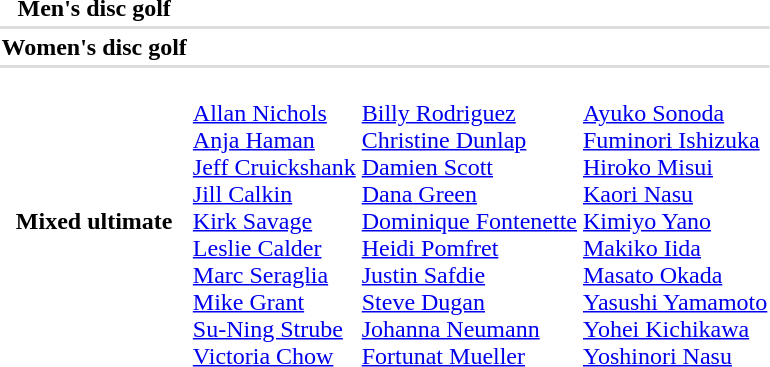<table>
<tr>
<th scope="row">Men's disc golf</th>
<td></td>
<td></td>
<td></td>
</tr>
<tr bgcolor=#DDDDDD>
<td colspan=4></td>
</tr>
<tr>
<th scope="row">Women's disc golf</th>
<td></td>
<td></td>
<td></td>
</tr>
<tr bgcolor=#DDDDDD>
<td colspan=4></td>
</tr>
<tr>
<th scope="row">Mixed ultimate</th>
<td><br><a href='#'>Allan Nichols</a><br><a href='#'>Anja Haman</a><br><a href='#'>Jeff Cruickshank</a><br><a href='#'>Jill Calkin</a><br><a href='#'>Kirk Savage</a><br><a href='#'>Leslie Calder</a><br><a href='#'>Marc Seraglia</a><br><a href='#'>Mike Grant</a><br><a href='#'>Su-Ning Strube</a><br><a href='#'>Victoria Chow</a></td>
<td><br><a href='#'>Billy Rodriguez</a><br><a href='#'>Christine Dunlap</a><br><a href='#'>Damien Scott</a><br><a href='#'>Dana Green</a><br><a href='#'>Dominique Fontenette</a><br><a href='#'>Heidi Pomfret</a><br><a href='#'>Justin Safdie</a><br><a href='#'>Steve Dugan</a><br><a href='#'>Johanna Neumann</a><br><a href='#'>Fortunat Mueller</a></td>
<td><br><a href='#'>Ayuko Sonoda</a><br><a href='#'>Fuminori Ishizuka</a><br><a href='#'>Hiroko Misui</a><br><a href='#'>Kaori Nasu</a><br><a href='#'>Kimiyo Yano</a><br><a href='#'>Makiko Iida</a><br><a href='#'>Masato Okada</a><br><a href='#'>Yasushi Yamamoto</a><br><a href='#'>Yohei Kichikawa</a><br><a href='#'>Yoshinori Nasu</a></td>
</tr>
</table>
